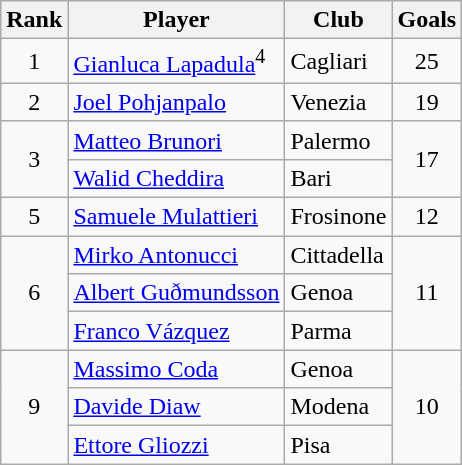<table class="wikitable" style="text-align:center">
<tr>
<th>Rank</th>
<th>Player</th>
<th>Club</th>
<th>Goals</th>
</tr>
<tr>
<td>1</td>
<td align="left"> <a href='#'>Gianluca Lapadula</a><sup>4</sup></td>
<td align="left">Cagliari</td>
<td>25</td>
</tr>
<tr>
<td>2</td>
<td align="left"> <a href='#'>Joel Pohjanpalo</a></td>
<td align="left">Venezia</td>
<td>19</td>
</tr>
<tr>
<td rowspan="2">3</td>
<td align="left"> <a href='#'>Matteo Brunori</a></td>
<td align="left">Palermo</td>
<td rowspan="2">17</td>
</tr>
<tr>
<td align="left"> <a href='#'>Walid Cheddira</a></td>
<td align="left">Bari</td>
</tr>
<tr>
<td>5</td>
<td align="left"> <a href='#'>Samuele Mulattieri</a></td>
<td align="left">Frosinone</td>
<td>12</td>
</tr>
<tr>
<td rowspan="3">6</td>
<td align="left"> <a href='#'>Mirko Antonucci</a></td>
<td align="left">Cittadella</td>
<td rowspan="3">11</td>
</tr>
<tr>
<td align="left"> <a href='#'>Albert Guðmundsson</a></td>
<td align="left">Genoa</td>
</tr>
<tr>
<td align="left"> <a href='#'>Franco Vázquez</a></td>
<td align="left">Parma</td>
</tr>
<tr>
<td rowspan="3">9</td>
<td align="left"> <a href='#'>Massimo Coda</a></td>
<td align="left">Genoa</td>
<td rowspan="3">10</td>
</tr>
<tr>
<td align="left"> <a href='#'>Davide Diaw</a></td>
<td align="left">Modena</td>
</tr>
<tr>
<td align="left"> <a href='#'>Ettore Gliozzi</a></td>
<td align="left">Pisa</td>
</tr>
</table>
